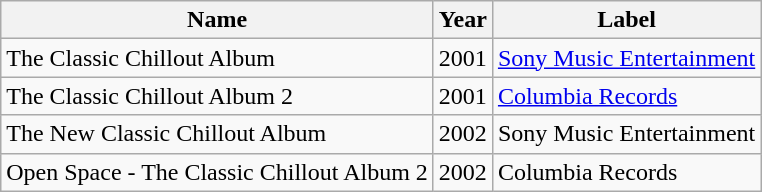<table class="wikitable">
<tr>
<th>Name</th>
<th>Year</th>
<th>Label</th>
</tr>
<tr>
<td>The Classic Chillout Album</td>
<td>2001</td>
<td><a href='#'>Sony Music Entertainment</a></td>
</tr>
<tr>
<td>The Classic Chillout Album 2</td>
<td>2001</td>
<td><a href='#'>Columbia Records</a></td>
</tr>
<tr>
<td>The New Classic Chillout Album</td>
<td>2002</td>
<td>Sony Music Entertainment</td>
</tr>
<tr>
<td>Open Space - The Classic Chillout Album 2</td>
<td>2002</td>
<td>Columbia Records</td>
</tr>
</table>
